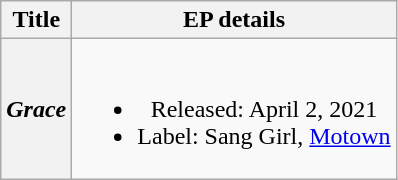<table class="wikitable plainrowheaders" style="text-align:center;" border="1">
<tr>
<th scope="col">Title</th>
<th scope="col">EP details</th>
</tr>
<tr>
<th scope="row"><em>Grace</em></th>
<td><br><ul><li>Released: April 2, 2021</li><li>Label: Sang Girl, <a href='#'>Motown</a></li></ul></td>
</tr>
</table>
